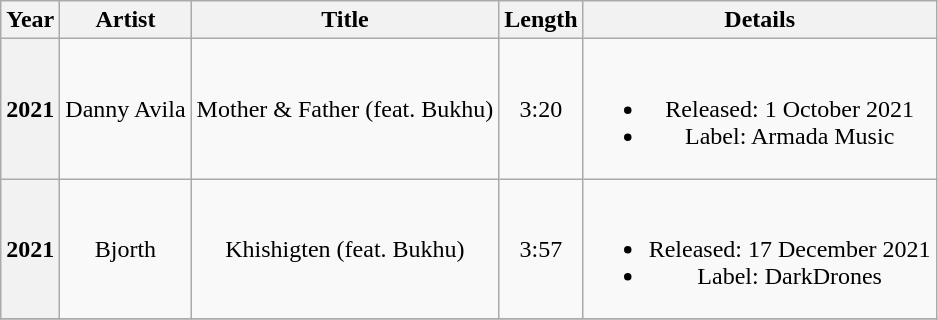<table class="wikitable plainrowheaders" style="text-align:center;" border="1">
<tr>
<th>Year</th>
<th>Artist</th>
<th>Title</th>
<th>Length</th>
<th>Details</th>
</tr>
<tr>
<th scope="row">2021</th>
<td>Danny Avila</td>
<td>Mother & Father (feat. Bukhu)</td>
<td>3:20</td>
<td><br><ul><li>Released: 1 October 2021 </li><li>Label: Armada Music</li></ul></td>
</tr>
<tr |->
<th scope="row">2021</th>
<td>Bjorth</td>
<td>Khishigten (feat. Bukhu)</td>
<td>3:57</td>
<td><br><ul><li>Released: 17 December 2021 </li><li>Label: DarkDrones</li></ul></td>
</tr>
<tr>
</tr>
</table>
